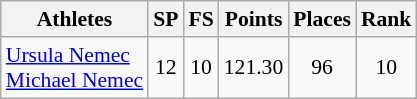<table class="wikitable" border="1" style="font-size:90%">
<tr>
<th>Athletes</th>
<th>SP</th>
<th>FS</th>
<th>Points</th>
<th>Places</th>
<th>Rank</th>
</tr>
<tr align=center>
<td align=left><a href='#'>Ursula Nemec</a><br><a href='#'>Michael Nemec</a></td>
<td>12</td>
<td>10</td>
<td>121.30</td>
<td>96</td>
<td>10</td>
</tr>
</table>
